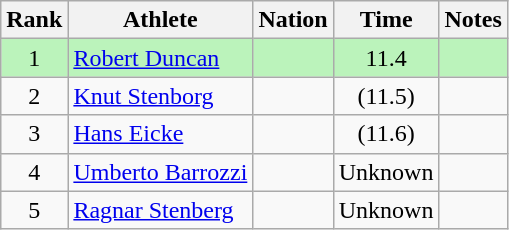<table class="wikitable sortable" style="text-align:center">
<tr>
<th>Rank</th>
<th>Athlete</th>
<th>Nation</th>
<th>Time</th>
<th>Notes</th>
</tr>
<tr style="background:#bbf3bb;">
<td>1</td>
<td align=left><a href='#'>Robert Duncan</a></td>
<td></td>
<td>11.4</td>
<td></td>
</tr>
<tr>
<td>2</td>
<td align=left><a href='#'>Knut Stenborg</a></td>
<td align=left></td>
<td>(11.5)</td>
<td></td>
</tr>
<tr>
<td>3</td>
<td align=left><a href='#'>Hans Eicke</a></td>
<td align=left></td>
<td>(11.6)</td>
<td></td>
</tr>
<tr>
<td>4</td>
<td align=left><a href='#'>Umberto Barrozzi</a></td>
<td align=left></td>
<td>Unknown</td>
<td></td>
</tr>
<tr>
<td>5</td>
<td align=left><a href='#'>Ragnar Stenberg</a></td>
<td align=left></td>
<td>Unknown</td>
<td></td>
</tr>
</table>
